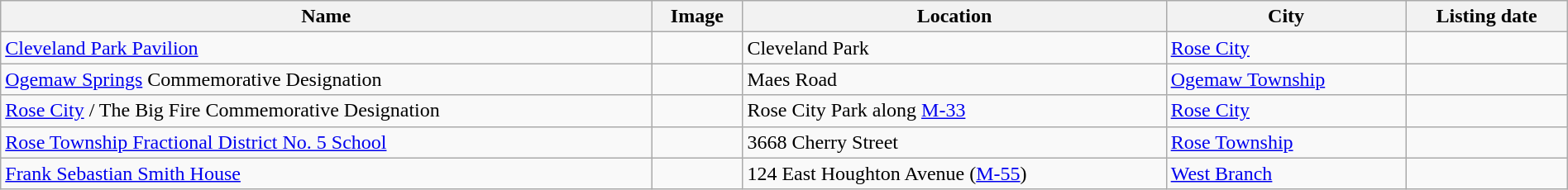<table class="wikitable sortable" style="width:100%">
<tr>
<th>Name</th>
<th>Image</th>
<th>Location</th>
<th>City</th>
<th>Listing date</th>
</tr>
<tr>
<td><a href='#'>Cleveland Park Pavilion</a></td>
<td></td>
<td>Cleveland Park</td>
<td><a href='#'>Rose City</a></td>
<td></td>
</tr>
<tr>
<td><a href='#'>Ogemaw Springs</a> Commemorative Designation</td>
<td></td>
<td>Maes Road</td>
<td><a href='#'>Ogemaw Township</a></td>
<td></td>
</tr>
<tr>
<td><a href='#'>Rose City</a> / The Big Fire Commemorative Designation</td>
<td><br></td>
<td>Rose City Park along <a href='#'>M-33</a></td>
<td><a href='#'>Rose City</a></td>
<td></td>
</tr>
<tr>
<td><a href='#'>Rose Township Fractional District No. 5 School</a></td>
<td></td>
<td>3668 Cherry Street</td>
<td><a href='#'>Rose Township</a></td>
<td></td>
</tr>
<tr>
<td><a href='#'>Frank Sebastian Smith House</a></td>
<td></td>
<td>124 East Houghton Avenue (<a href='#'>M-55</a>)</td>
<td><a href='#'>West Branch</a></td>
<td></td>
</tr>
</table>
